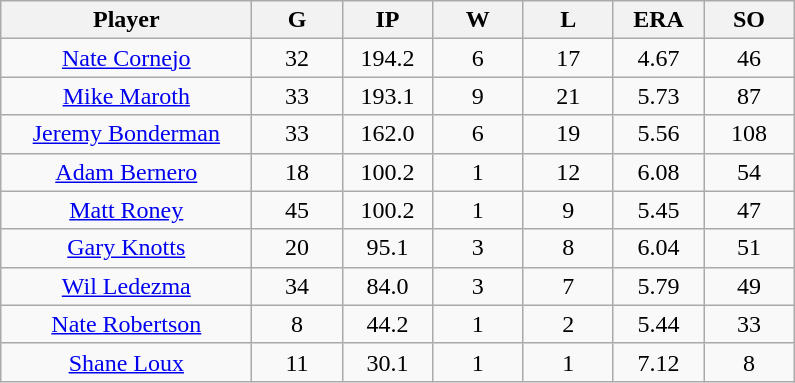<table class="wikitable sortable">
<tr>
<th bgcolor="#DDDDFF" width="25%">Player</th>
<th bgcolor="#DDDDFF" width="9%">G</th>
<th bgcolor="#DDDDFF" width="9%">IP</th>
<th bgcolor="#DDDDFF" width="9%">W</th>
<th bgcolor="#DDDDFF" width="9%">L</th>
<th bgcolor="#DDDDFF" width="9%">ERA</th>
<th bgcolor="#DDDDFF" width="9%">SO</th>
</tr>
<tr align="center">
<td><a href='#'>Nate Cornejo</a></td>
<td>32</td>
<td>194.2</td>
<td>6</td>
<td>17</td>
<td>4.67</td>
<td>46</td>
</tr>
<tr align=center>
<td><a href='#'>Mike Maroth</a></td>
<td>33</td>
<td>193.1</td>
<td>9</td>
<td>21</td>
<td>5.73</td>
<td>87</td>
</tr>
<tr align="center">
<td><a href='#'>Jeremy Bonderman</a></td>
<td>33</td>
<td>162.0</td>
<td>6</td>
<td>19</td>
<td>5.56</td>
<td>108</td>
</tr>
<tr align="center">
<td><a href='#'>Adam Bernero</a></td>
<td>18</td>
<td>100.2</td>
<td>1</td>
<td>12</td>
<td>6.08</td>
<td>54</td>
</tr>
<tr align="center">
<td><a href='#'>Matt Roney</a></td>
<td>45</td>
<td>100.2</td>
<td>1</td>
<td>9</td>
<td>5.45</td>
<td>47</td>
</tr>
<tr align=center>
<td><a href='#'>Gary Knotts</a></td>
<td>20</td>
<td>95.1</td>
<td>3</td>
<td>8</td>
<td>6.04</td>
<td>51</td>
</tr>
<tr align=center>
<td><a href='#'>Wil Ledezma</a></td>
<td>34</td>
<td>84.0</td>
<td>3</td>
<td>7</td>
<td>5.79</td>
<td>49</td>
</tr>
<tr align=center>
<td><a href='#'>Nate Robertson</a></td>
<td>8</td>
<td>44.2</td>
<td>1</td>
<td>2</td>
<td>5.44</td>
<td>33</td>
</tr>
<tr align=center>
<td><a href='#'>Shane Loux</a></td>
<td>11</td>
<td>30.1</td>
<td>1</td>
<td>1</td>
<td>7.12</td>
<td>8</td>
</tr>
</table>
